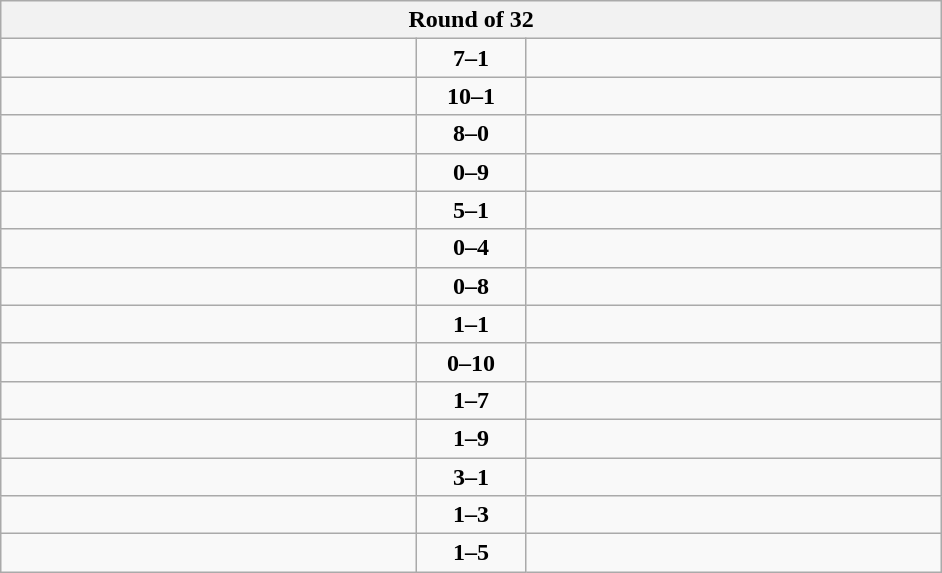<table class="wikitable" style="text-align: center;">
<tr>
<th colspan=3>Round of 32</th>
</tr>
<tr>
<td align=left width="270"><strong></strong></td>
<td align=center width="65"><strong>7–1</strong></td>
<td align=left width="270"></td>
</tr>
<tr>
<td align=left><strong></strong></td>
<td align=center><strong>10–1</strong></td>
<td align=left></td>
</tr>
<tr>
<td align=left><strong></strong></td>
<td align=center><strong>8–0</strong></td>
<td align=left></td>
</tr>
<tr>
<td align=left></td>
<td align=center><strong>0–9</strong></td>
<td align=left><strong></strong></td>
</tr>
<tr>
<td align=left><strong></strong></td>
<td align=center><strong>5–1</strong></td>
<td align=left></td>
</tr>
<tr>
<td align=left></td>
<td align=center><strong>0–4</strong></td>
<td align=left><strong></strong></td>
</tr>
<tr>
<td align=left></td>
<td align=center><strong>0–8</strong></td>
<td align=left><strong></strong></td>
</tr>
<tr>
<td align=left></td>
<td align=center><strong>1–1</strong></td>
<td align=left><strong></strong></td>
</tr>
<tr>
<td align=left></td>
<td align=center><strong>0–10</strong></td>
<td align=left><strong></strong></td>
</tr>
<tr>
<td align=left></td>
<td align=center><strong>1–7</strong></td>
<td align=left><strong></strong></td>
</tr>
<tr>
<td align=left></td>
<td align=center><strong>1–9</strong></td>
<td align=left><strong></strong></td>
</tr>
<tr>
<td align=left><strong></strong></td>
<td align=center><strong>3–1</strong></td>
<td align=left></td>
</tr>
<tr>
<td align=left></td>
<td align=center><strong>1–3</strong></td>
<td align=left><strong></strong></td>
</tr>
<tr>
<td align=left></td>
<td align=center><strong>1–5</strong></td>
<td align=left><strong></strong></td>
</tr>
</table>
